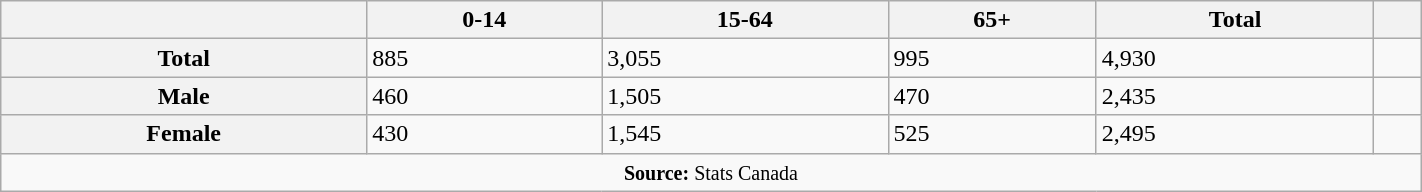<table class="wikitable" style="width: 75%; margin: 0 auto 0 auto;">
<tr>
<th> </th>
<th>0-14</th>
<th>15-64</th>
<th>65+</th>
<th>Total</th>
<th></th>
</tr>
<tr>
<th>Total</th>
<td>885</td>
<td>3,055</td>
<td>995</td>
<td>4,930</td>
<td></td>
</tr>
<tr>
<th>Male</th>
<td>460</td>
<td>1,505</td>
<td>470</td>
<td>2,435</td>
<td></td>
</tr>
<tr>
<th>Female</th>
<td>430</td>
<td>1,545</td>
<td>525</td>
<td>2,495</td>
<td></td>
</tr>
<tr>
<td colspan="15" style="text-align: center;"><small><strong>Source:</strong> Stats Canada</small> </td>
</tr>
</table>
